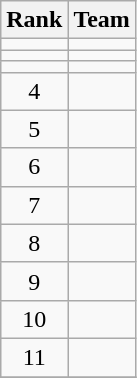<table class="wikitable">
<tr>
<th>Rank</th>
<th>Team</th>
</tr>
<tr>
<td align=center></td>
<td></td>
</tr>
<tr>
<td align=center></td>
<td></td>
</tr>
<tr>
<td align=center></td>
<td></td>
</tr>
<tr>
<td align=center>4</td>
<td></td>
</tr>
<tr>
<td align=center>5</td>
<td></td>
</tr>
<tr>
<td align=center>6</td>
<td></td>
</tr>
<tr>
<td align=center>7</td>
<td></td>
</tr>
<tr>
<td align=center>8</td>
<td></td>
</tr>
<tr>
<td align=center>9</td>
<td></td>
</tr>
<tr>
<td align=center>10</td>
<td></td>
</tr>
<tr>
<td align=center>11</td>
<td></td>
</tr>
<tr>
</tr>
</table>
